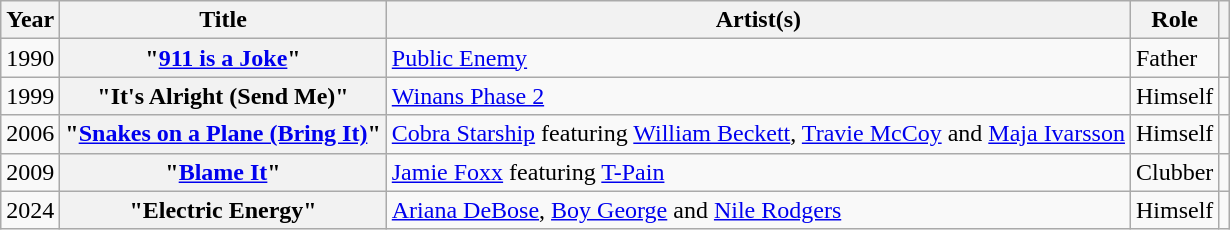<table class="wikitable plainrowheaders sortable">
<tr>
<th scope="col">Year</th>
<th scope="col">Title</th>
<th scope="col">Artist(s)</th>
<th scope="col" class="unsortable">Role</th>
<th scope="col" class="unsortable"></th>
</tr>
<tr>
<td>1990</td>
<th scope="row">"<a href='#'>911 is a Joke</a>"</th>
<td><a href='#'>Public Enemy</a></td>
<td>Father</td>
<td style="text-align:center;"></td>
</tr>
<tr>
<td>1999</td>
<th scope="row">"It's Alright (Send Me)"</th>
<td><a href='#'>Winans Phase 2</a></td>
<td>Himself</td>
<td style="text-align:center;"></td>
</tr>
<tr>
<td>2006</td>
<th scope="row">"<a href='#'>Snakes on a Plane (Bring It)</a>"</th>
<td><a href='#'>Cobra Starship</a> featuring <a href='#'>William Beckett</a>, <a href='#'>Travie McCoy</a> and <a href='#'>Maja Ivarsson</a></td>
<td>Himself</td>
<td style="text-align:center;"></td>
</tr>
<tr>
<td>2009</td>
<th scope="row">"<a href='#'>Blame It</a>"</th>
<td><a href='#'>Jamie Foxx</a> featuring <a href='#'>T-Pain</a></td>
<td>Clubber</td>
<td style="text-align:center;"></td>
</tr>
<tr>
<td>2024</td>
<th scope="row">"Electric Energy"</th>
<td><a href='#'>Ariana DeBose</a>, <a href='#'>Boy George</a> and <a href='#'>Nile Rodgers</a></td>
<td>Himself</td>
<td style="text-align:center;"></td>
</tr>
</table>
